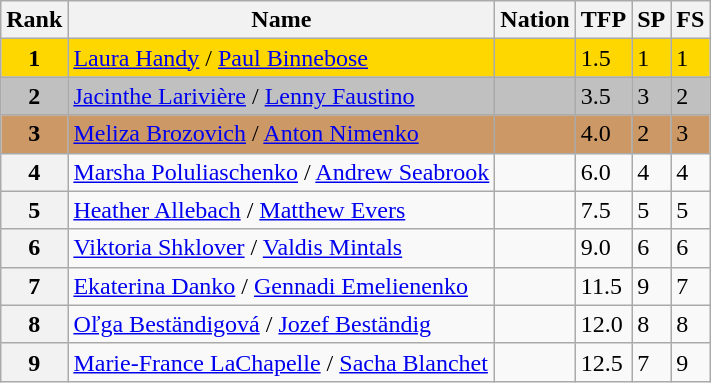<table class="wikitable">
<tr>
<th>Rank</th>
<th>Name</th>
<th>Nation</th>
<th>TFP</th>
<th>SP</th>
<th>FS</th>
</tr>
<tr bgcolor="gold">
<td align="center"><strong>1</strong></td>
<td><a href='#'>Laura Handy</a> / <a href='#'>Paul Binnebose</a></td>
<td></td>
<td>1.5</td>
<td>1</td>
<td>1</td>
</tr>
<tr bgcolor="silver">
<td align="center"><strong>2</strong></td>
<td><a href='#'>Jacinthe Larivière</a> / <a href='#'>Lenny Faustino</a></td>
<td></td>
<td>3.5</td>
<td>3</td>
<td>2</td>
</tr>
<tr bgcolor="cc9966">
<td align="center"><strong>3</strong></td>
<td><a href='#'>Meliza Brozovich</a> / <a href='#'>Anton Nimenko</a></td>
<td></td>
<td>4.0</td>
<td>2</td>
<td>3</td>
</tr>
<tr>
<th>4</th>
<td><a href='#'>Marsha Poluliaschenko</a> / <a href='#'>Andrew Seabrook</a></td>
<td></td>
<td>6.0</td>
<td>4</td>
<td>4</td>
</tr>
<tr>
<th>5</th>
<td><a href='#'>Heather Allebach</a> / <a href='#'>Matthew Evers</a></td>
<td></td>
<td>7.5</td>
<td>5</td>
<td>5</td>
</tr>
<tr>
<th>6</th>
<td><a href='#'>Viktoria Shklover</a> / <a href='#'>Valdis Mintals</a></td>
<td></td>
<td>9.0</td>
<td>6</td>
<td>6</td>
</tr>
<tr>
<th>7</th>
<td><a href='#'>Ekaterina Danko</a> / <a href='#'>Gennadi Emelienenko</a></td>
<td></td>
<td>11.5</td>
<td>9</td>
<td>7</td>
</tr>
<tr>
<th>8</th>
<td><a href='#'>Oľga Beständigová</a> / <a href='#'>Jozef Beständig</a></td>
<td></td>
<td>12.0</td>
<td>8</td>
<td>8</td>
</tr>
<tr>
<th>9</th>
<td><a href='#'>Marie-France LaChapelle</a> / <a href='#'>Sacha Blanchet</a></td>
<td></td>
<td>12.5</td>
<td>7</td>
<td>9</td>
</tr>
</table>
